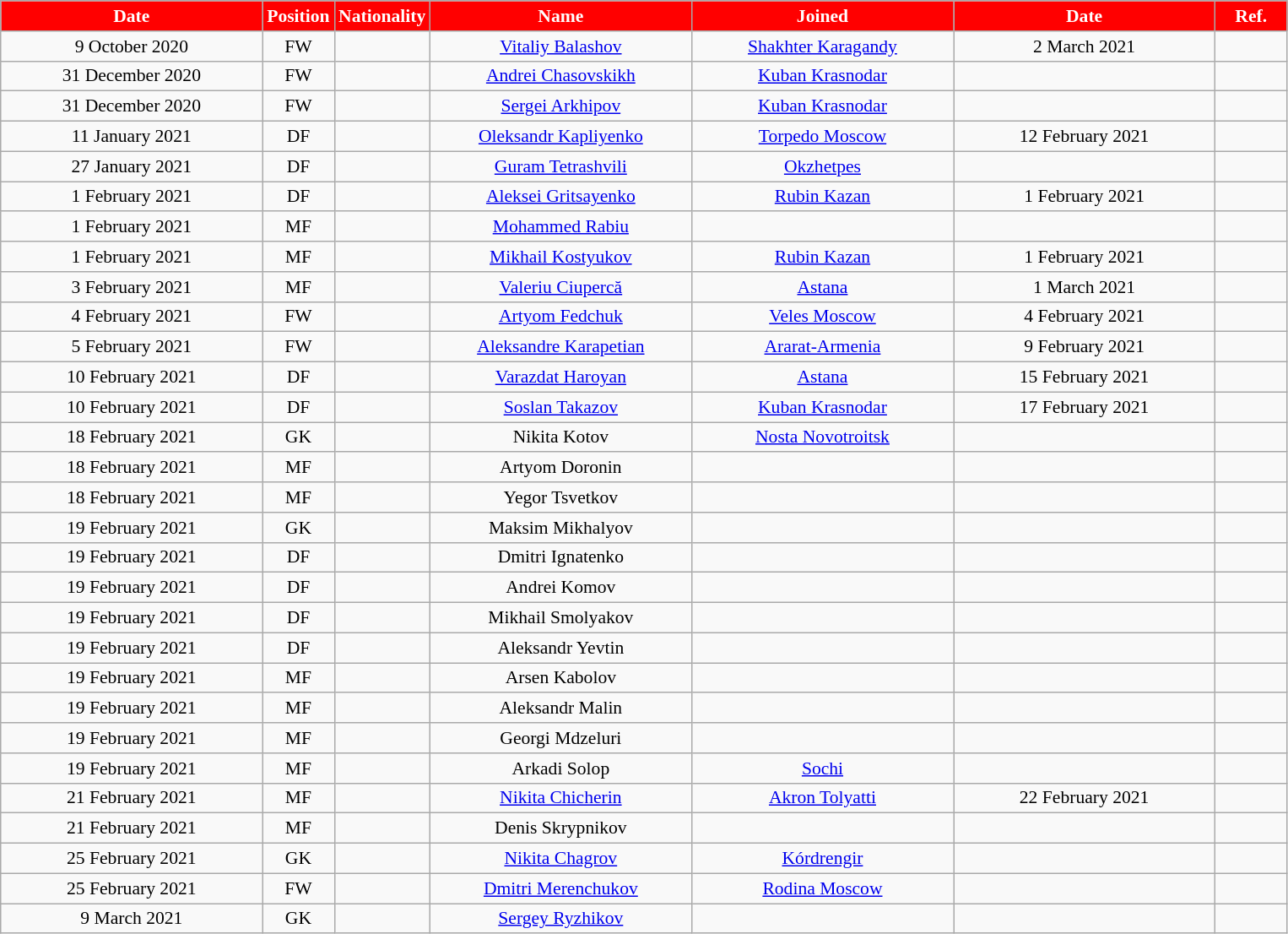<table class="wikitable"  style="text-align:center; font-size:90%; ">
<tr>
<th style="background:#FF0000; color:white; width:200px;">Date</th>
<th style="background:#FF0000; color:white; width:50px;">Position</th>
<th style="background:#FF0000; color:white; width:50px;">Nationality</th>
<th style="background:#FF0000; color:white; width:200px;">Name</th>
<th style="background:#FF0000; color:white; width:200px;">Joined</th>
<th style="background:#FF0000; color:white; width:200px;">Date</th>
<th style="background:#FF0000; color:white; width:50px;">Ref.</th>
</tr>
<tr>
<td>9 October 2020</td>
<td>FW</td>
<td></td>
<td><a href='#'>Vitaliy Balashov</a></td>
<td><a href='#'>Shakhter Karagandy</a></td>
<td>2 March 2021</td>
<td></td>
</tr>
<tr>
<td>31 December 2020</td>
<td>FW</td>
<td></td>
<td><a href='#'>Andrei Chasovskikh</a></td>
<td><a href='#'>Kuban Krasnodar</a></td>
<td></td>
<td></td>
</tr>
<tr>
<td>31 December 2020</td>
<td>FW</td>
<td></td>
<td><a href='#'>Sergei Arkhipov</a></td>
<td><a href='#'>Kuban Krasnodar</a></td>
<td></td>
<td></td>
</tr>
<tr>
<td>11 January 2021</td>
<td>DF</td>
<td></td>
<td><a href='#'>Oleksandr Kapliyenko</a></td>
<td><a href='#'>Torpedo Moscow</a></td>
<td>12 February 2021</td>
<td></td>
</tr>
<tr>
<td>27 January 2021</td>
<td>DF</td>
<td></td>
<td><a href='#'>Guram Tetrashvili</a></td>
<td><a href='#'>Okzhetpes</a></td>
<td></td>
<td></td>
</tr>
<tr>
<td>1 February 2021</td>
<td>DF</td>
<td></td>
<td><a href='#'>Aleksei Gritsayenko</a></td>
<td><a href='#'>Rubin Kazan</a></td>
<td>1 February 2021</td>
<td></td>
</tr>
<tr>
<td>1 February 2021</td>
<td>MF</td>
<td></td>
<td><a href='#'>Mohammed Rabiu</a></td>
<td></td>
<td></td>
<td></td>
</tr>
<tr>
<td>1 February 2021</td>
<td>MF</td>
<td></td>
<td><a href='#'>Mikhail Kostyukov</a></td>
<td><a href='#'>Rubin Kazan</a></td>
<td>1 February 2021</td>
<td></td>
</tr>
<tr>
<td>3 February 2021</td>
<td>MF</td>
<td></td>
<td><a href='#'>Valeriu Ciupercă</a></td>
<td><a href='#'>Astana</a></td>
<td>1 March 2021</td>
<td></td>
</tr>
<tr>
<td>4 February 2021</td>
<td>FW</td>
<td></td>
<td><a href='#'>Artyom Fedchuk</a></td>
<td><a href='#'>Veles Moscow</a></td>
<td>4 February 2021</td>
<td></td>
</tr>
<tr>
<td>5 February 2021</td>
<td>FW</td>
<td></td>
<td><a href='#'>Aleksandre Karapetian</a></td>
<td><a href='#'>Ararat-Armenia</a></td>
<td>9 February 2021</td>
<td></td>
</tr>
<tr>
<td>10 February 2021</td>
<td>DF</td>
<td></td>
<td><a href='#'>Varazdat Haroyan</a></td>
<td><a href='#'>Astana</a></td>
<td>15 February 2021</td>
<td></td>
</tr>
<tr>
<td>10 February 2021</td>
<td>DF</td>
<td></td>
<td><a href='#'>Soslan Takazov</a></td>
<td><a href='#'>Kuban Krasnodar</a></td>
<td>17 February 2021</td>
<td></td>
</tr>
<tr>
<td>18 February 2021</td>
<td>GK</td>
<td></td>
<td>Nikita Kotov</td>
<td><a href='#'>Nosta Novotroitsk</a></td>
<td></td>
<td></td>
</tr>
<tr>
<td>18 February 2021</td>
<td>MF</td>
<td></td>
<td>Artyom Doronin</td>
<td></td>
<td></td>
<td></td>
</tr>
<tr>
<td>18 February 2021</td>
<td>MF</td>
<td></td>
<td>Yegor Tsvetkov</td>
<td></td>
<td></td>
<td></td>
</tr>
<tr>
<td>19 February 2021</td>
<td>GK</td>
<td></td>
<td>Maksim Mikhalyov</td>
<td></td>
<td></td>
<td></td>
</tr>
<tr>
<td>19 February 2021</td>
<td>DF</td>
<td></td>
<td>Dmitri Ignatenko</td>
<td></td>
<td></td>
<td></td>
</tr>
<tr>
<td>19 February 2021</td>
<td>DF</td>
<td></td>
<td>Andrei Komov</td>
<td></td>
<td></td>
<td></td>
</tr>
<tr>
<td>19 February 2021</td>
<td>DF</td>
<td></td>
<td>Mikhail Smolyakov</td>
<td></td>
<td></td>
<td></td>
</tr>
<tr>
<td>19 February 2021</td>
<td>DF</td>
<td></td>
<td>Aleksandr Yevtin</td>
<td></td>
<td></td>
<td></td>
</tr>
<tr>
<td>19 February 2021</td>
<td>MF</td>
<td></td>
<td>Arsen Kabolov</td>
<td></td>
<td></td>
<td></td>
</tr>
<tr>
<td>19 February 2021</td>
<td>MF</td>
<td></td>
<td>Aleksandr Malin</td>
<td></td>
<td></td>
<td></td>
</tr>
<tr>
<td>19 February 2021</td>
<td>MF</td>
<td></td>
<td>Georgi Mdzeluri</td>
<td></td>
<td></td>
<td></td>
</tr>
<tr>
<td>19 February 2021</td>
<td>MF</td>
<td></td>
<td>Arkadi Solop</td>
<td><a href='#'>Sochi</a></td>
<td></td>
<td></td>
</tr>
<tr>
<td>21 February 2021</td>
<td>MF</td>
<td></td>
<td><a href='#'>Nikita Chicherin</a></td>
<td><a href='#'>Akron Tolyatti</a></td>
<td>22 February 2021</td>
<td></td>
</tr>
<tr>
<td>21 February 2021</td>
<td>MF</td>
<td></td>
<td>Denis Skrypnikov</td>
<td></td>
<td></td>
<td></td>
</tr>
<tr>
<td>25 February 2021</td>
<td>GK</td>
<td></td>
<td><a href='#'>Nikita Chagrov</a></td>
<td><a href='#'>Kórdrengir</a></td>
<td></td>
<td></td>
</tr>
<tr>
<td>25 February 2021</td>
<td>FW</td>
<td></td>
<td><a href='#'>Dmitri Merenchukov</a></td>
<td><a href='#'>Rodina Moscow</a></td>
<td></td>
<td></td>
</tr>
<tr>
<td>9 March 2021</td>
<td>GK</td>
<td></td>
<td><a href='#'>Sergey Ryzhikov</a></td>
<td></td>
<td></td>
<td></td>
</tr>
</table>
